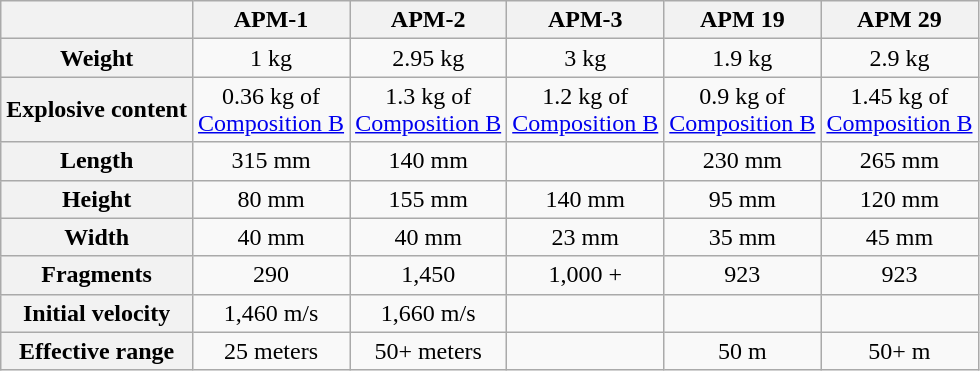<table class=wikitable style="text-align:center;">
<tr>
<th></th>
<th>APM-1</th>
<th>APM-2</th>
<th>APM-3</th>
<th>APM 19</th>
<th>APM 29</th>
</tr>
<tr>
<th>Weight</th>
<td>1 kg</td>
<td>2.95 kg</td>
<td>3 kg</td>
<td>1.9 kg</td>
<td>2.9 kg</td>
</tr>
<tr>
<th>Explosive content</th>
<td>0.36 kg of <br> <a href='#'>Composition B</a></td>
<td>1.3 kg of <br> <a href='#'>Composition B</a></td>
<td>1.2 kg of <br> <a href='#'>Composition B</a></td>
<td>0.9 kg of <br> <a href='#'>Composition B</a></td>
<td>1.45 kg of <br> <a href='#'>Composition B</a></td>
</tr>
<tr>
<th>Length</th>
<td>315 mm</td>
<td>140 mm</td>
<td></td>
<td>230 mm</td>
<td>265 mm</td>
</tr>
<tr>
<th>Height</th>
<td>80 mm</td>
<td>155 mm</td>
<td>140 mm</td>
<td>95 mm</td>
<td>120 mm</td>
</tr>
<tr>
<th>Width</th>
<td>40 mm</td>
<td>40 mm</td>
<td>23 mm</td>
<td>35 mm</td>
<td>45 mm</td>
</tr>
<tr>
<th>Fragments</th>
<td>290</td>
<td>1,450</td>
<td>1,000 +</td>
<td>923</td>
<td>923</td>
</tr>
<tr>
<th>Initial velocity</th>
<td>1,460 m/s</td>
<td>1,660 m/s</td>
<td></td>
<td></td>
</tr>
<tr>
<th>Effective range</th>
<td>25 meters</td>
<td>50+ meters</td>
<td></td>
<td>50 m</td>
<td>50+ m</td>
</tr>
</table>
